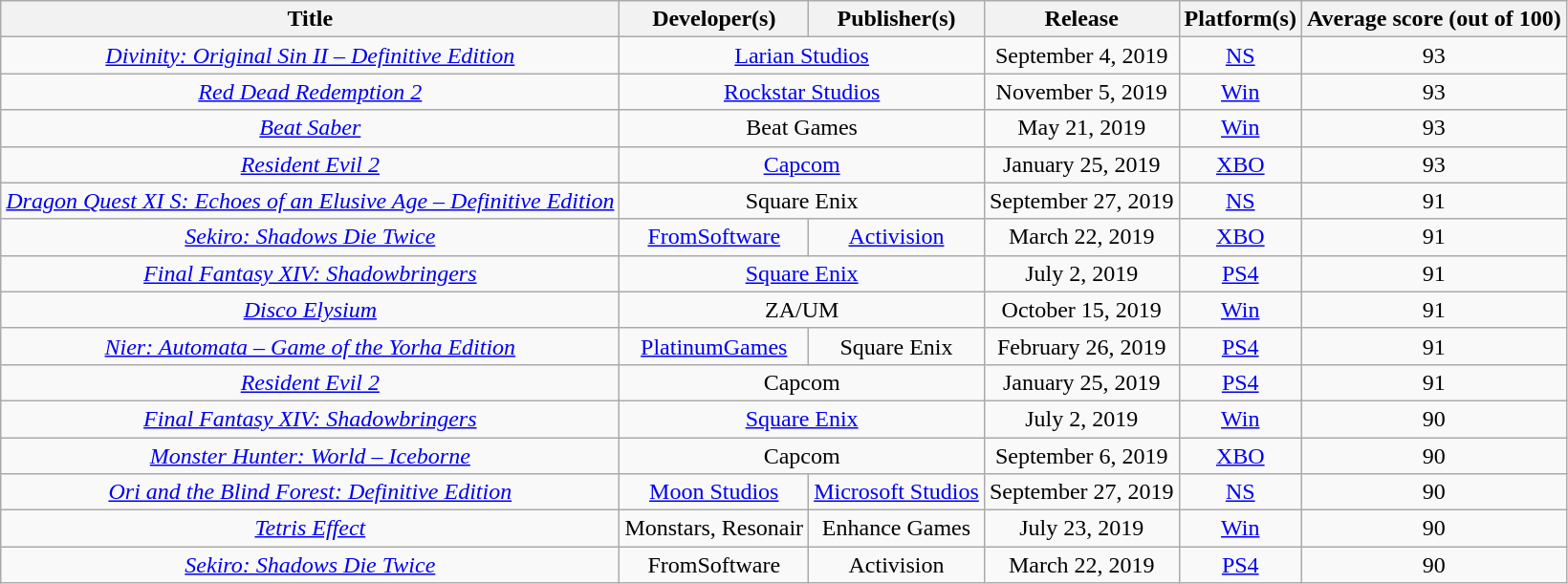<table class="wikitable sortable" style="text-align:center;">
<tr>
<th>Title</th>
<th>Developer(s)</th>
<th>Publisher(s)</th>
<th>Release</th>
<th>Platform(s)</th>
<th>Average score (out of 100)</th>
</tr>
<tr>
<td><em><a href='#'>Divinity: Original Sin II – Definitive Edition</a></em></td>
<td colspan="2"><a href='#'>Larian Studios</a></td>
<td>September 4, 2019</td>
<td><a href='#'>NS</a></td>
<td>93</td>
</tr>
<tr>
<td><em><a href='#'>Red Dead Redemption 2</a></em></td>
<td colspan="2"><a href='#'>Rockstar Studios</a></td>
<td>November 5, 2019</td>
<td><a href='#'>Win</a></td>
<td>93</td>
</tr>
<tr>
<td><em><a href='#'>Beat Saber</a></em></td>
<td colspan="2">Beat Games</td>
<td>May 21, 2019</td>
<td><a href='#'>Win</a></td>
<td>93</td>
</tr>
<tr>
<td><em><a href='#'>Resident Evil 2</a></em></td>
<td colspan="2"><a href='#'>Capcom</a></td>
<td>January 25, 2019</td>
<td><a href='#'>XBO</a></td>
<td>93</td>
</tr>
<tr>
<td><em><a href='#'>Dragon Quest XI S: Echoes of an Elusive Age – Definitive Edition</a></em></td>
<td colspan="2">Square Enix</td>
<td>September 27, 2019</td>
<td><a href='#'>NS</a></td>
<td>91</td>
</tr>
<tr>
<td><em><a href='#'>Sekiro: Shadows Die Twice</a></em></td>
<td><a href='#'>FromSoftware</a></td>
<td><a href='#'>Activision</a></td>
<td>March 22, 2019</td>
<td><a href='#'>XBO</a></td>
<td>91</td>
</tr>
<tr>
<td><em><a href='#'>Final Fantasy XIV: Shadowbringers</a></em></td>
<td colspan="2"><a href='#'>Square Enix</a></td>
<td>July 2, 2019</td>
<td><a href='#'>PS4</a></td>
<td>91</td>
</tr>
<tr>
<td><em><a href='#'>Disco Elysium</a></em></td>
<td colspan="2">ZA/UM</td>
<td>October 15, 2019</td>
<td><a href='#'>Win</a></td>
<td>91</td>
</tr>
<tr>
<td><em><a href='#'>Nier: Automata – Game of the Yorha Edition</a></em></td>
<td><a href='#'>PlatinumGames</a></td>
<td>Square Enix</td>
<td>February 26, 2019</td>
<td><a href='#'>PS4</a></td>
<td>91</td>
</tr>
<tr>
<td><em><a href='#'>Resident Evil 2</a></em></td>
<td colspan="2">Capcom</td>
<td>January 25, 2019</td>
<td><a href='#'>PS4</a></td>
<td>91</td>
</tr>
<tr>
<td><em><a href='#'>Final Fantasy XIV: Shadowbringers</a></em></td>
<td colspan="2"><a href='#'>Square Enix</a></td>
<td>July 2, 2019</td>
<td><a href='#'>Win</a></td>
<td>90</td>
</tr>
<tr>
<td><em><a href='#'>Monster Hunter: World – Iceborne</a></em></td>
<td colspan="2">Capcom</td>
<td>September 6, 2019</td>
<td><a href='#'>XBO</a></td>
<td>90</td>
</tr>
<tr>
<td><a href='#'><em>Ori and the Blind Forest: Definitive Edition</em></a></td>
<td><a href='#'>Moon Studios</a></td>
<td><a href='#'>Microsoft Studios</a></td>
<td>September 27, 2019</td>
<td><a href='#'>NS</a></td>
<td>90</td>
</tr>
<tr>
<td><em><a href='#'>Tetris Effect</a></em></td>
<td>Monstars, Resonair</td>
<td>Enhance Games</td>
<td>July 23, 2019</td>
<td><a href='#'>Win</a></td>
<td>90</td>
</tr>
<tr>
<td><em><a href='#'>Sekiro: Shadows Die Twice</a></em></td>
<td>FromSoftware</td>
<td>Activision</td>
<td>March 22, 2019</td>
<td><a href='#'>PS4</a></td>
<td>90</td>
</tr>
</table>
